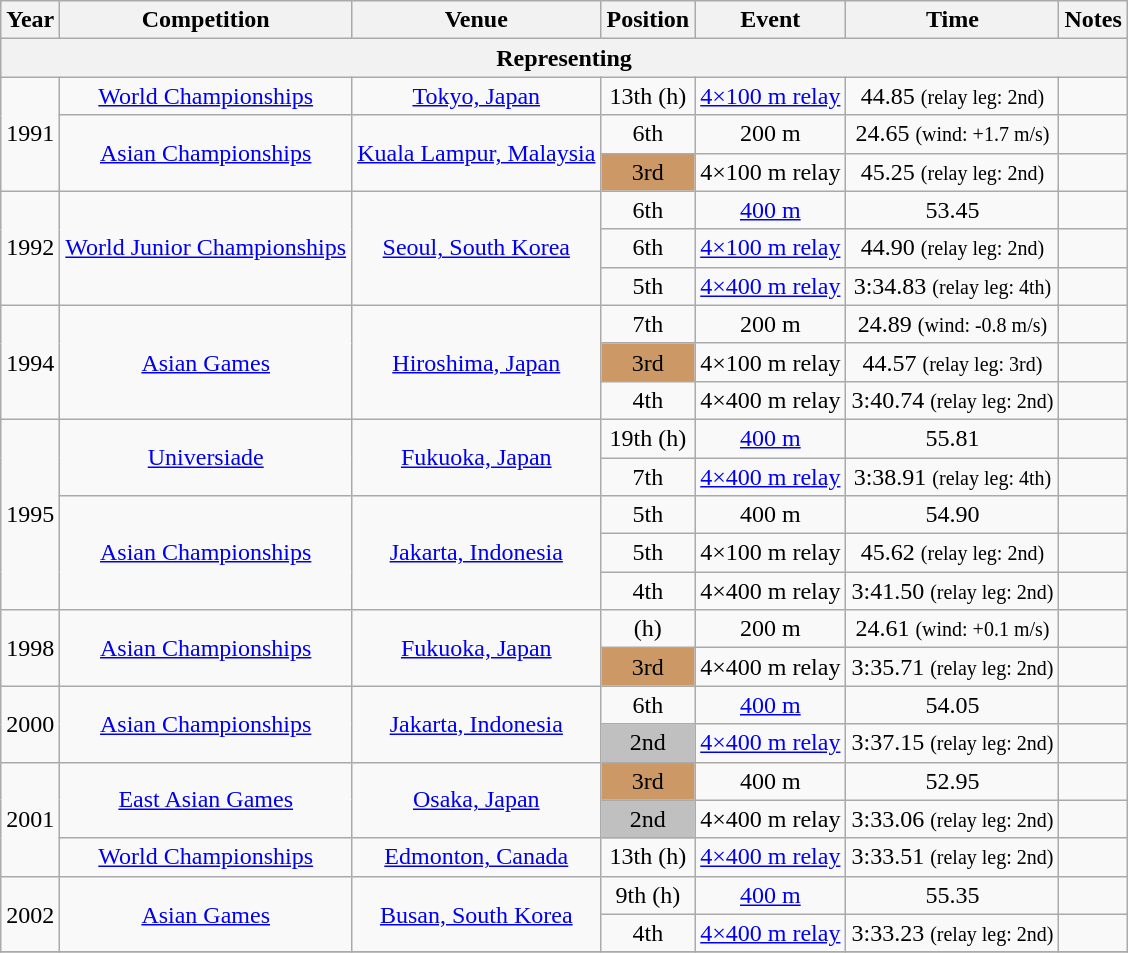<table class="wikitable sortable" style=text-align:center>
<tr>
<th>Year</th>
<th>Competition</th>
<th>Venue</th>
<th>Position</th>
<th>Event</th>
<th>Time</th>
<th>Notes</th>
</tr>
<tr>
<th colspan="7">Representing </th>
</tr>
<tr>
<td rowspan=3>1991</td>
<td><a href='#'>World Championships</a></td>
<td><a href='#'>Tokyo, Japan</a></td>
<td>13th (h)</td>
<td><a href='#'>4×100 m relay</a></td>
<td>44.85 <small>(relay leg: 2nd)</small></td>
<td></td>
</tr>
<tr>
<td rowspan=2><a href='#'>Asian Championships</a></td>
<td rowspan=2><a href='#'>Kuala Lampur, Malaysia</a></td>
<td>6th</td>
<td>200 m</td>
<td>24.65 <small>(wind: +1.7 m/s)</small></td>
<td></td>
</tr>
<tr>
<td bgcolor=cc9966>3rd</td>
<td>4×100 m relay</td>
<td>45.25 <small>(relay leg: 2nd)</small></td>
<td></td>
</tr>
<tr>
<td rowspan=3>1992</td>
<td rowspan=3><a href='#'>World Junior Championships</a></td>
<td rowspan=3><a href='#'>Seoul, South Korea</a></td>
<td>6th</td>
<td><a href='#'>400 m</a></td>
<td>53.45</td>
<td></td>
</tr>
<tr>
<td>6th</td>
<td><a href='#'>4×100 m relay</a></td>
<td>44.90 <small>(relay leg: 2nd)</small></td>
<td></td>
</tr>
<tr>
<td>5th</td>
<td><a href='#'>4×400 m relay</a></td>
<td>3:34.83 <small>(relay leg: 4th)</small></td>
<td></td>
</tr>
<tr>
<td rowspan=3>1994</td>
<td rowspan=3><a href='#'>Asian Games</a></td>
<td rowspan=3><a href='#'>Hiroshima, Japan</a></td>
<td>7th</td>
<td>200 m</td>
<td>24.89 <small>(wind: -0.8 m/s)</small></td>
<td></td>
</tr>
<tr>
<td bgcolor=cc9966>3rd</td>
<td>4×100 m relay</td>
<td>44.57 <small>(relay leg: 3rd)</small></td>
<td></td>
</tr>
<tr>
<td>4th</td>
<td>4×400 m relay</td>
<td>3:40.74 <small>(relay leg: 2nd)</small></td>
<td></td>
</tr>
<tr>
<td rowspan=5>1995</td>
<td rowspan=2><a href='#'>Universiade</a></td>
<td rowspan=2><a href='#'>Fukuoka, Japan</a></td>
<td>19th (h)</td>
<td><a href='#'>400 m</a></td>
<td>55.81</td>
<td></td>
</tr>
<tr>
<td>7th</td>
<td><a href='#'>4×400 m relay</a></td>
<td>3:38.91 <small>(relay leg: 4th)</small></td>
<td></td>
</tr>
<tr>
<td rowspan=3><a href='#'>Asian Championships</a></td>
<td rowspan=3><a href='#'>Jakarta, Indonesia</a></td>
<td>5th</td>
<td>400 m</td>
<td>54.90</td>
<td></td>
</tr>
<tr>
<td>5th</td>
<td>4×100 m relay</td>
<td>45.62 <small>(relay leg: 2nd)</small></td>
<td></td>
</tr>
<tr>
<td>4th</td>
<td>4×400 m relay</td>
<td>3:41.50 <small>(relay leg: 2nd)</small></td>
<td></td>
</tr>
<tr>
<td rowspan=2>1998</td>
<td rowspan=2><a href='#'>Asian Championships</a></td>
<td rowspan=2><a href='#'>Fukuoka, Japan</a></td>
<td>(h)</td>
<td>200 m</td>
<td>24.61 <small>(wind: +0.1 m/s)</small></td>
<td></td>
</tr>
<tr>
<td bgcolor=cc9966>3rd</td>
<td>4×400 m relay</td>
<td>3:35.71 <small>(relay leg: 2nd)</small></td>
<td></td>
</tr>
<tr>
<td rowspan=2>2000</td>
<td rowspan=2><a href='#'>Asian Championships</a></td>
<td rowspan=2><a href='#'>Jakarta, Indonesia</a></td>
<td>6th</td>
<td><a href='#'>400 m</a></td>
<td>54.05</td>
<td></td>
</tr>
<tr>
<td bgcolor="silver">2nd</td>
<td><a href='#'>4×400 m relay</a></td>
<td>3:37.15 <small>(relay leg: 2nd)</small></td>
<td></td>
</tr>
<tr>
<td rowspan=3>2001</td>
<td rowspan=2><a href='#'>East Asian Games</a></td>
<td rowspan=2><a href='#'>Osaka, Japan</a></td>
<td bgcolor=cc9966>3rd</td>
<td>400 m</td>
<td>52.95</td>
<td></td>
</tr>
<tr>
<td bgcolor="silver">2nd</td>
<td>4×400 m relay</td>
<td>3:33.06 <small>(relay leg: 2nd)</small></td>
<td></td>
</tr>
<tr>
<td><a href='#'>World Championships</a></td>
<td><a href='#'>Edmonton, Canada</a></td>
<td>13th (h)</td>
<td><a href='#'>4×400 m relay</a></td>
<td>3:33.51 <small>(relay leg: 2nd)</small></td>
<td></td>
</tr>
<tr>
<td rowspan=2>2002</td>
<td rowspan=2><a href='#'>Asian Games</a></td>
<td rowspan=2><a href='#'>Busan, South Korea</a></td>
<td>9th (h)</td>
<td><a href='#'>400 m</a></td>
<td>55.35</td>
<td></td>
</tr>
<tr>
<td>4th</td>
<td><a href='#'>4×400 m relay</a></td>
<td>3:33.23 <small>(relay leg: 2nd)</small></td>
<td></td>
</tr>
<tr>
</tr>
</table>
